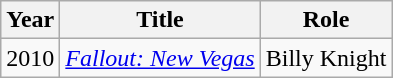<table class = "wikitable sortable">
<tr>
<th>Year</th>
<th>Title</th>
<th>Role</th>
</tr>
<tr>
<td>2010</td>
<td><em><a href='#'>Fallout: New Vegas</a></em></td>
<td>Billy Knight</td>
</tr>
</table>
